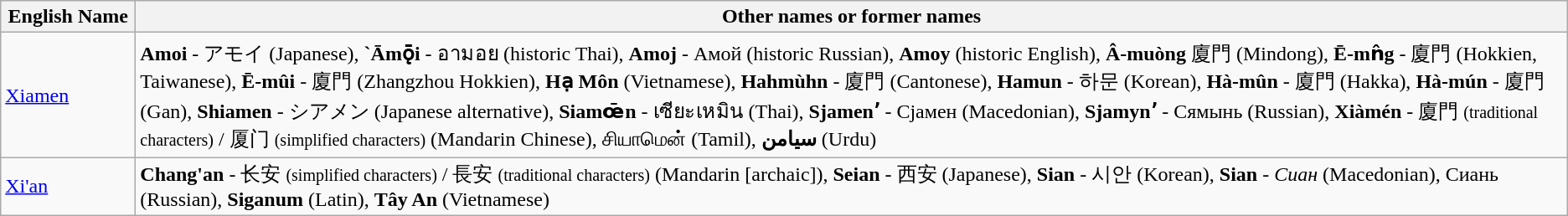<table class="wikitable">
<tr>
<th style="width:100px;">English Name</th>
<th>Other names or former names</th>
</tr>
<tr>
<td> <a href='#'>Xiamen</a></td>
<td><strong>Amoi</strong> - アモイ (Japanese), <strong>`Āmǭi</strong> - อามอย (historic Thai), <strong>Amoj</strong> - Амой (historic Russian), <strong>Amoy</strong> (historic English), <strong>Â-muòng</strong> 廈門 (Mindong), <strong>Ē-mn̂g</strong> - 廈門 (Hokkien, Taiwanese), <strong>Ē-mûi</strong> - 廈門 (Zhangzhou Hokkien), <strong>Hạ Môn</strong> (Vietnamese), <strong>Hahmùhn</strong> - 廈門 (Cantonese), <strong>Hamun</strong> - 하문 (Korean), <strong>Hà-mûn</strong> - 廈門 (Hakka), <strong>Hà-mún</strong> - 廈門 (Gan), <strong>Shiamen</strong> - シアメン (Japanese alternative), <strong>Siamœ̄n</strong> - เซียะเหมิน (Thai), <strong>Sjamenʼ</strong> - Сјамен (Macedonian), <strong>Sjamynʼ</strong> - Сямынь (Russian), <strong>Xiàmén</strong> - 廈門 <small>(traditional characters)</small> / 厦门 <small>(simplified characters)</small> (Mandarin Chinese), சியாமென் (Tamil), <strong>سیامن</strong> (Urdu)</td>
</tr>
<tr>
<td> <a href='#'>Xi'an</a></td>
<td><strong>Chang'an</strong> - 长安 <small>(simplified characters)</small> / 長安 <small>(traditional characters)</small> (Mandarin [archaic]), <strong>Seian</strong> - 西安 (Japanese), <strong>Sian</strong> - 시안 (Korean), <strong>Sian</strong> - <em>Сиан</em> (Macedonian), Сиань (Russian), <strong>Siganum</strong> (Latin), <strong>Tây An</strong> (Vietnamese)</td>
</tr>
</table>
